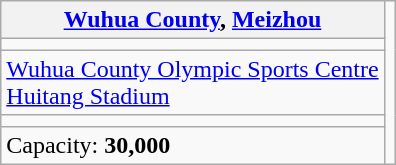<table class="wikitable" style="margin-left: auto; margin-right: auto; border: none;">
<tr>
<th><a href='#'>Wuhua County</a>, <a href='#'>Meizhou</a></th>
<td rowspan="5"><br></td>
</tr>
<tr>
<td align="center"></td>
</tr>
<tr>
<td><a href='#'>Wuhua County Olympic Sports Centre <br> Huitang Stadium</a></td>
</tr>
<tr>
<td><small></small></td>
</tr>
<tr>
<td>Capacity: <strong>30,000</strong></td>
</tr>
</table>
